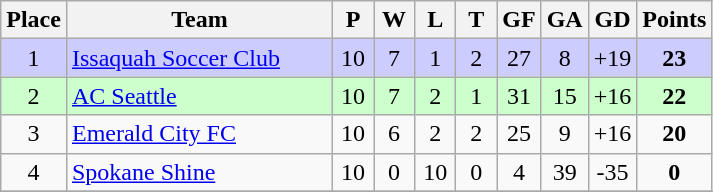<table class="wikitable" style="text-align:center;">
<tr>
<th>Place</th>
<th width="170">Team</th>
<th width="20">P</th>
<th width="20">W</th>
<th width="20">L</th>
<th width="20">T</th>
<th width="20">GF</th>
<th width="20">GA</th>
<th width="25">GD</th>
<th>Points</th>
</tr>
<tr bgcolor=#ccccff>
<td>1</td>
<td style="text-align:left;"><a href='#'>Issaquah Soccer Club</a></td>
<td>10</td>
<td>7</td>
<td>1</td>
<td>2</td>
<td>27</td>
<td>8</td>
<td>+19</td>
<td><strong>23</strong></td>
</tr>
<tr bgcolor=#ccffcc>
<td>2</td>
<td style="text-align:left;"><a href='#'>AC Seattle</a></td>
<td>10</td>
<td>7</td>
<td>2</td>
<td>1</td>
<td>31</td>
<td>15</td>
<td>+16</td>
<td><strong>22</strong></td>
</tr>
<tr>
<td>3</td>
<td style="text-align:left;"><a href='#'>Emerald City FC</a></td>
<td>10</td>
<td>6</td>
<td>2</td>
<td>2</td>
<td>25</td>
<td>9</td>
<td>+16</td>
<td><strong>20</strong></td>
</tr>
<tr>
<td>4</td>
<td style="text-align:left;"><a href='#'>Spokane Shine</a></td>
<td>10</td>
<td>0</td>
<td>10</td>
<td>0</td>
<td>4</td>
<td>39</td>
<td>-35</td>
<td><strong>0</strong></td>
</tr>
<tr>
</tr>
</table>
